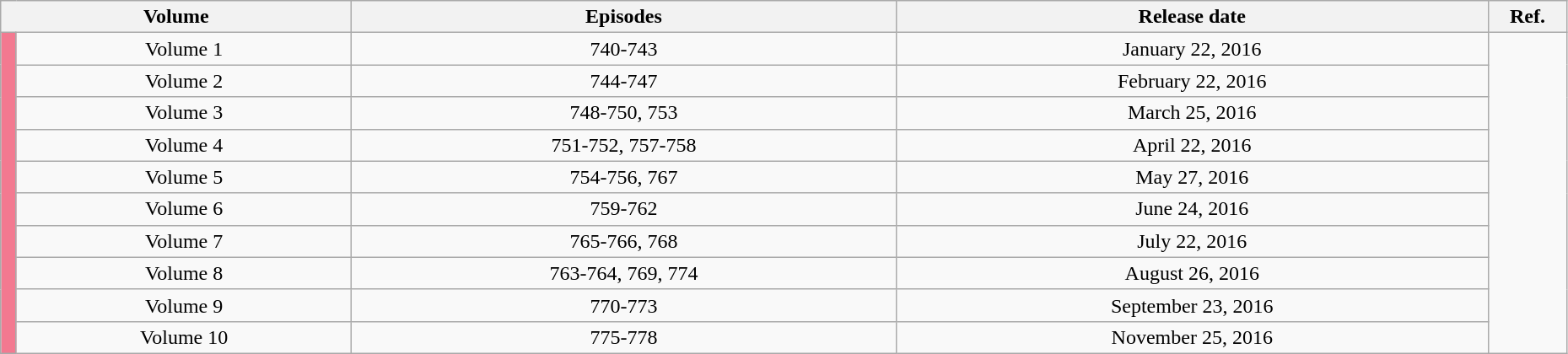<table class="wikitable" style="text-align: center; width: 98%;">
<tr>
<th colspan="2" scope="column">Volume</th>
<th scope="column">Episodes</th>
<th scope="column">Release date</th>
<th scope="column" width="5%">Ref.</th>
</tr>
<tr>
<td rowspan="10" width="1%" style="background: #F37990;"></td>
<td>Volume 1</td>
<td>740-743</td>
<td>January 22, 2016</td>
<td rowspan="10"></td>
</tr>
<tr>
<td>Volume 2</td>
<td>744-747</td>
<td>February 22, 2016</td>
</tr>
<tr>
<td>Volume 3</td>
<td>748-750, 753</td>
<td>March 25, 2016</td>
</tr>
<tr>
<td>Volume 4</td>
<td>751-752, 757-758</td>
<td>April 22, 2016</td>
</tr>
<tr>
<td>Volume 5</td>
<td>754-756, 767</td>
<td>May 27, 2016</td>
</tr>
<tr>
<td>Volume 6</td>
<td>759-762</td>
<td>June 24, 2016</td>
</tr>
<tr>
<td>Volume 7</td>
<td>765-766, 768</td>
<td>July 22, 2016</td>
</tr>
<tr>
<td>Volume 8</td>
<td>763-764, 769, 774</td>
<td>August 26, 2016</td>
</tr>
<tr>
<td>Volume 9</td>
<td>770-773</td>
<td>September 23, 2016</td>
</tr>
<tr>
<td>Volume 10</td>
<td>775-778</td>
<td>November 25, 2016</td>
</tr>
</table>
